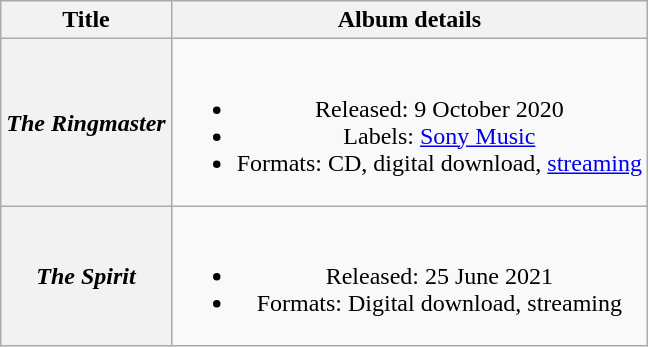<table class="wikitable plainrowheaders" style="text-align:center;">
<tr>
<th scope="col">Title</th>
<th scope="col">Album details</th>
</tr>
<tr>
<th scope="row"><em>The Ringmaster</em></th>
<td><br><ul><li>Released: 9 October 2020</li><li>Labels: <a href='#'>Sony Music</a></li><li>Formats: CD, digital download, <a href='#'>streaming</a></li></ul></td>
</tr>
<tr>
<th scope="row"><em>The Spirit</em></th>
<td><br><ul><li>Released: 25 June 2021</li><li>Formats: Digital download, streaming</li></ul></td>
</tr>
</table>
